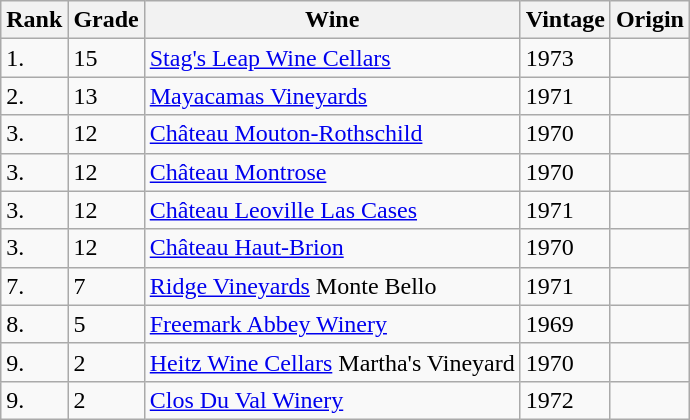<table class="wikitable">
<tr>
<th>Rank</th>
<th>Grade</th>
<th>Wine</th>
<th>Vintage</th>
<th>Origin</th>
</tr>
<tr>
<td>1.</td>
<td>15</td>
<td><a href='#'>Stag's Leap Wine Cellars</a></td>
<td>1973</td>
<td></td>
</tr>
<tr>
<td>2.</td>
<td>13</td>
<td><a href='#'>Mayacamas Vineyards</a></td>
<td>1971</td>
<td></td>
</tr>
<tr>
<td>3.</td>
<td>12</td>
<td><a href='#'>Château Mouton-Rothschild</a></td>
<td>1970</td>
<td></td>
</tr>
<tr>
<td>3.</td>
<td>12</td>
<td><a href='#'>Château Montrose</a></td>
<td>1970</td>
<td></td>
</tr>
<tr>
<td>3.</td>
<td>12</td>
<td><a href='#'>Château Leoville Las Cases</a></td>
<td>1971</td>
<td></td>
</tr>
<tr>
<td>3.</td>
<td>12</td>
<td><a href='#'>Château Haut-Brion</a></td>
<td>1970</td>
<td></td>
</tr>
<tr>
<td>7.</td>
<td>7</td>
<td><a href='#'>Ridge Vineyards</a> Monte Bello</td>
<td>1971</td>
<td></td>
</tr>
<tr>
<td>8.</td>
<td>5</td>
<td><a href='#'>Freemark Abbey Winery</a></td>
<td>1969</td>
<td></td>
</tr>
<tr>
<td>9.</td>
<td>2</td>
<td><a href='#'>Heitz Wine Cellars</a> Martha's Vineyard</td>
<td>1970</td>
<td></td>
</tr>
<tr>
<td>9.</td>
<td>2</td>
<td><a href='#'>Clos Du Val Winery</a></td>
<td>1972</td>
<td></td>
</tr>
</table>
